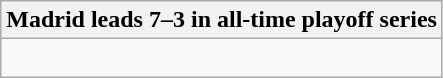<table class="wikitable collapsible collapsed">
<tr>
<th>Madrid leads 7–3 in all-time playoff series</th>
</tr>
<tr>
<td><br>








</td>
</tr>
</table>
